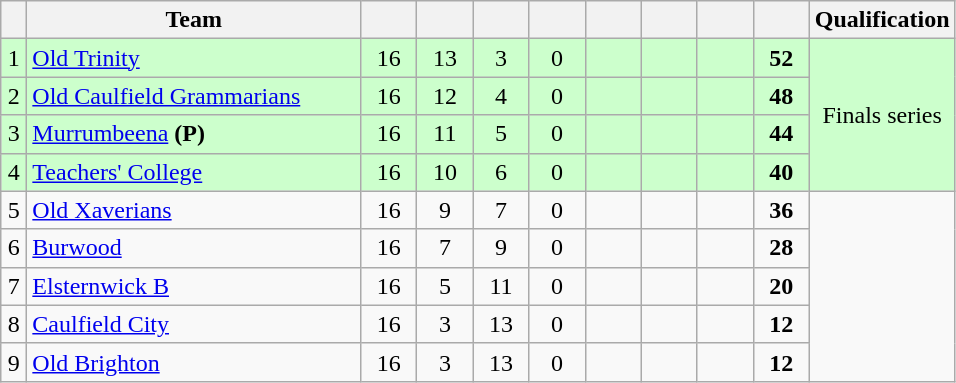<table class="wikitable" style="text-align:center; margin-bottom:0">
<tr>
<th style="width:10px"></th>
<th style="width:35%;">Team</th>
<th style="width:30px;"></th>
<th style="width:30px;"></th>
<th style="width:30px;"></th>
<th style="width:30px;"></th>
<th style="width:30px;"></th>
<th style="width:30px;"></th>
<th style="width:30px;"></th>
<th style="width:30px;"></th>
<th>Qualification</th>
</tr>
<tr style="background:#ccffcc;">
<td>1</td>
<td style="text-align:left;"><a href='#'>Old Trinity</a></td>
<td>16</td>
<td>13</td>
<td>3</td>
<td>0</td>
<td></td>
<td></td>
<td></td>
<td><strong>52</strong></td>
<td rowspan=4>Finals series</td>
</tr>
<tr style="background:#ccffcc;">
<td>2</td>
<td style="text-align:left;"><a href='#'>Old Caulfield Grammarians</a></td>
<td>16</td>
<td>12</td>
<td>4</td>
<td>0</td>
<td></td>
<td></td>
<td></td>
<td><strong>48</strong></td>
</tr>
<tr style="background:#ccffcc;">
<td>3</td>
<td style="text-align:left;"><a href='#'>Murrumbeena</a> <strong>(P)</strong></td>
<td>16</td>
<td>11</td>
<td>5</td>
<td>0</td>
<td></td>
<td></td>
<td></td>
<td><strong>44</strong></td>
</tr>
<tr style="background:#ccffcc;">
<td>4</td>
<td style="text-align:left;"><a href='#'>Teachers' College</a></td>
<td>16</td>
<td>10</td>
<td>6</td>
<td>0</td>
<td></td>
<td></td>
<td></td>
<td><strong>40</strong></td>
</tr>
<tr>
<td>5</td>
<td style="text-align:left;"><a href='#'>Old Xaverians</a></td>
<td>16</td>
<td>9</td>
<td>7</td>
<td>0</td>
<td></td>
<td></td>
<td></td>
<td><strong>36</strong></td>
</tr>
<tr>
<td>6</td>
<td style="text-align:left;"><a href='#'>Burwood</a></td>
<td>16</td>
<td>7</td>
<td>9</td>
<td>0</td>
<td></td>
<td></td>
<td></td>
<td><strong>28</strong></td>
</tr>
<tr>
<td>7</td>
<td style="text-align:left;"><a href='#'>Elsternwick B</a></td>
<td>16</td>
<td>5</td>
<td>11</td>
<td>0</td>
<td></td>
<td></td>
<td></td>
<td><strong>20</strong></td>
</tr>
<tr>
<td>8</td>
<td style="text-align:left;"><a href='#'>Caulfield City</a></td>
<td>16</td>
<td>3</td>
<td>13</td>
<td>0</td>
<td></td>
<td></td>
<td></td>
<td><strong>12</strong></td>
</tr>
<tr>
<td>9</td>
<td style="text-align:left;"><a href='#'>Old Brighton</a></td>
<td>16</td>
<td>3</td>
<td>13</td>
<td>0</td>
<td></td>
<td></td>
<td></td>
<td><strong>12</strong></td>
</tr>
</table>
